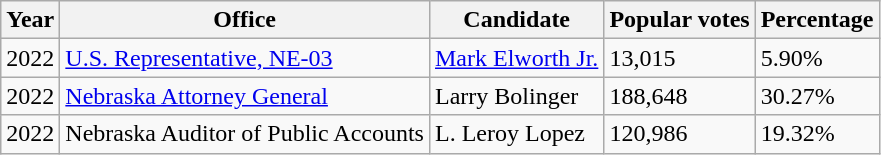<table class="wikitable">
<tr>
<th>Year</th>
<th>Office</th>
<th>Candidate</th>
<th>Popular votes</th>
<th>Percentage</th>
</tr>
<tr>
<td>2022</td>
<td><a href='#'>U.S. Representative, NE-03</a></td>
<td><a href='#'>Mark Elworth Jr.</a></td>
<td>13,015</td>
<td>5.90%</td>
</tr>
<tr>
<td>2022</td>
<td><a href='#'>Nebraska Attorney General</a></td>
<td>Larry Bolinger</td>
<td>188,648</td>
<td>30.27%</td>
</tr>
<tr>
<td>2022</td>
<td>Nebraska Auditor of Public Accounts</td>
<td>L. Leroy Lopez</td>
<td>120,986</td>
<td>19.32%</td>
</tr>
</table>
